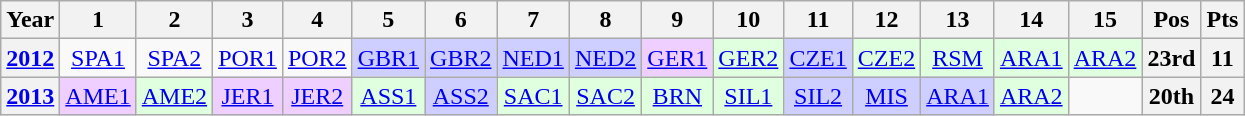<table class="wikitable" style="text-align:center;">
<tr>
<th>Year</th>
<th>1</th>
<th>2</th>
<th>3</th>
<th>4</th>
<th>5</th>
<th>6</th>
<th>7</th>
<th>8</th>
<th>9</th>
<th>10</th>
<th>11</th>
<th>12</th>
<th>13</th>
<th>14</th>
<th>15</th>
<th>Pos</th>
<th>Pts</th>
</tr>
<tr>
<th><a href='#'>2012</a></th>
<td><a href='#'>SPA1</a></td>
<td><a href='#'>SPA2</a></td>
<td><a href='#'>POR1</a></td>
<td><a href='#'>POR2</a></td>
<td style="background:#cfcfff;"><a href='#'>GBR1</a><br></td>
<td style="background:#cfcfff;"><a href='#'>GBR2</a><br></td>
<td style="background:#cfcfff;"><a href='#'>NED1</a><br></td>
<td style="background:#cfcfff;"><a href='#'>NED2</a><br></td>
<td style="background:#efcfff;"><a href='#'>GER1</a><br></td>
<td style="background:#dfffdf;"><a href='#'>GER2</a><br></td>
<td style="background:#cfcfff;"><a href='#'>CZE1</a><br></td>
<td style="background:#dfffdf;"><a href='#'>CZE2</a><br></td>
<td style="background:#dfffdf;"><a href='#'>RSM</a><br></td>
<td style="background:#dfffdf;"><a href='#'>ARA1</a><br></td>
<td style="background:#dfffdf;"><a href='#'>ARA2</a><br></td>
<th>23rd</th>
<th>11</th>
</tr>
<tr>
<th><a href='#'>2013</a></th>
<td style="background:#efcfff;"><a href='#'>AME1</a><br></td>
<td style="background:#dfffdf;"><a href='#'>AME2</a><br></td>
<td style="background:#efcfff;"><a href='#'>JER1</a><br></td>
<td style="background:#efcfff;"><a href='#'>JER2</a><br></td>
<td style="background:#dfffdf;"><a href='#'>ASS1</a><br></td>
<td style="background:#cfcfff;"><a href='#'>ASS2</a><br></td>
<td style="background:#dfffdf;"><a href='#'>SAC1</a><br></td>
<td style="background:#dfffdf;"><a href='#'>SAC2</a><br></td>
<td style="background:#dfffdf;"><a href='#'>BRN</a><br></td>
<td style="background:#dfffdf;"><a href='#'>SIL1</a><br></td>
<td style="background:#cfcfff;"><a href='#'>SIL2</a><br></td>
<td style="background:#cfcfff;"><a href='#'>MIS</a><br></td>
<td style="background:#cfcfff;"><a href='#'>ARA1</a><br></td>
<td style="background:#dfffdf;"><a href='#'>ARA2</a><br></td>
<td></td>
<th>20th</th>
<th>24</th>
</tr>
</table>
